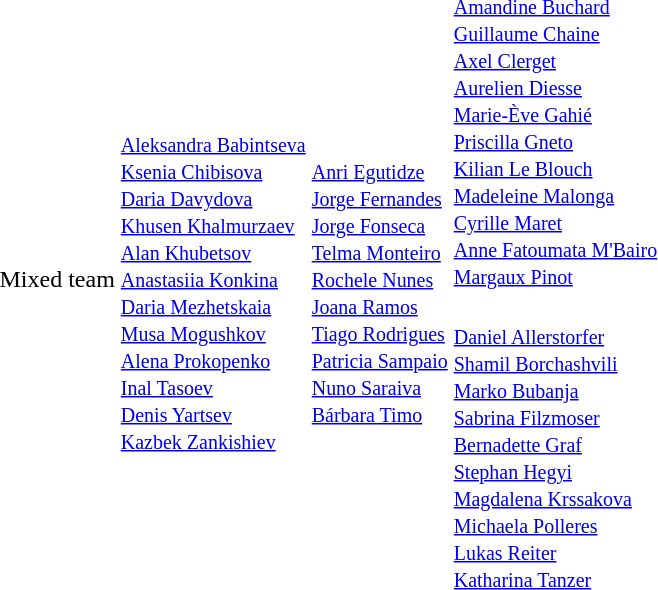<table>
<tr>
<td rowspan=2>Mixed team<br></td>
<td rowspan=2><br><small><a href='#'>Aleksandra Babintseva</a><br><a href='#'>Ksenia Chibisova</a><br><a href='#'>Daria Davydova</a><br><a href='#'>Khusen Khalmurzaev</a><br><a href='#'>Alan Khubetsov</a><br><a href='#'>Anastasiia Konkina</a><br><a href='#'>Daria Mezhetskaia</a><br><a href='#'>Musa Mogushkov</a><br><a href='#'>Alena Prokopenko</a><br><a href='#'>Inal Tasoev</a><br><a href='#'>Denis Yartsev</a><br><a href='#'>Kazbek Zankishiev</a></small></td>
<td rowspan=2><br><small><a href='#'>Anri Egutidze</a><br><a href='#'>Jorge Fernandes</a><br><a href='#'>Jorge Fonseca</a><br><a href='#'>Telma Monteiro</a><br><a href='#'>Rochele Nunes</a><br><a href='#'>Joana Ramos</a><br><a href='#'>Tiago Rodrigues</a><br><a href='#'>Patricia Sampaio</a><br><a href='#'>Nuno Saraiva</a><br><a href='#'>Bárbara Timo</a><br></small></td>
<td><br><small><a href='#'>Amandine Buchard</a><br><a href='#'>Guillaume Chaine</a><br><a href='#'>Axel Clerget</a><br><a href='#'>Aurelien Diesse</a><br><a href='#'>Marie-Ève Gahié</a><br><a href='#'>Priscilla Gneto</a><br><a href='#'>Kilian Le Blouch</a><br><a href='#'>Madeleine Malonga</a><br><a href='#'>Cyrille Maret</a><br><a href='#'>Anne Fatoumata M'Bairo</a><br><a href='#'>Margaux Pinot</a></small></td>
</tr>
<tr>
<td><br><small><a href='#'>Daniel Allerstorfer</a><br><a href='#'>Shamil Borchashvili</a><br><a href='#'>Marko Bubanja</a><br><a href='#'>Sabrina Filzmoser</a><br><a href='#'>Bernadette Graf</a><br><a href='#'>Stephan Hegyi</a><br><a href='#'>Magdalena Krssakova</a><br><a href='#'>Michaela Polleres</a><br><a href='#'>Lukas Reiter</a><br><a href='#'>Katharina Tanzer</a></small></td>
</tr>
</table>
